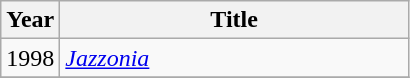<table class=wikitable style=text-align:center;>
<tr>
<th style="width:25px;">Year</th>
<th style="width:225px;">Title</th>
</tr>
<tr>
<td>1998</td>
<td align=left><em><a href='#'>Jazzonia</a></em></td>
</tr>
<tr>
</tr>
</table>
